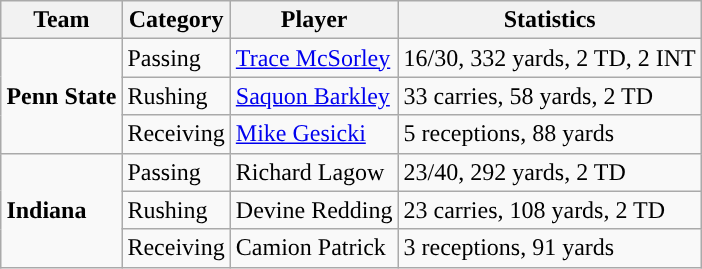<table class="wikitable" style="float: right;">
<tr>
<th>Team</th>
<th>Category</th>
<th>Player</th>
<th>Statistics</th>
</tr>
<tr>
<td rowspan=3><strong>Penn State</strong></td>
<td>Passing</td>
<td><a href='#'>Trace McSorley</a></td>
<td>16/30, 332 yards,  2 TD, 2 INT</td>
</tr>
<tr>
<td>Rushing</td>
<td><a href='#'>Saquon Barkley</a></td>
<td>33 carries, 58 yards, 2 TD</td>
</tr>
<tr>
<td>Receiving</td>
<td><a href='#'>Mike Gesicki</a></td>
<td>5 receptions, 88 yards</td>
</tr>
<tr>
<td rowspan=3><strong>Indiana</strong></td>
<td>Passing</td>
<td>Richard Lagow</td>
<td>23/40, 292 yards, 2 TD</td>
</tr>
<tr>
<td>Rushing</td>
<td>Devine Redding</td>
<td>23 carries, 108 yards, 2 TD</td>
</tr>
<tr>
<td>Receiving</td>
<td>Camion Patrick</td>
<td>3 receptions, 91 yards</td>
</tr>
</table>
